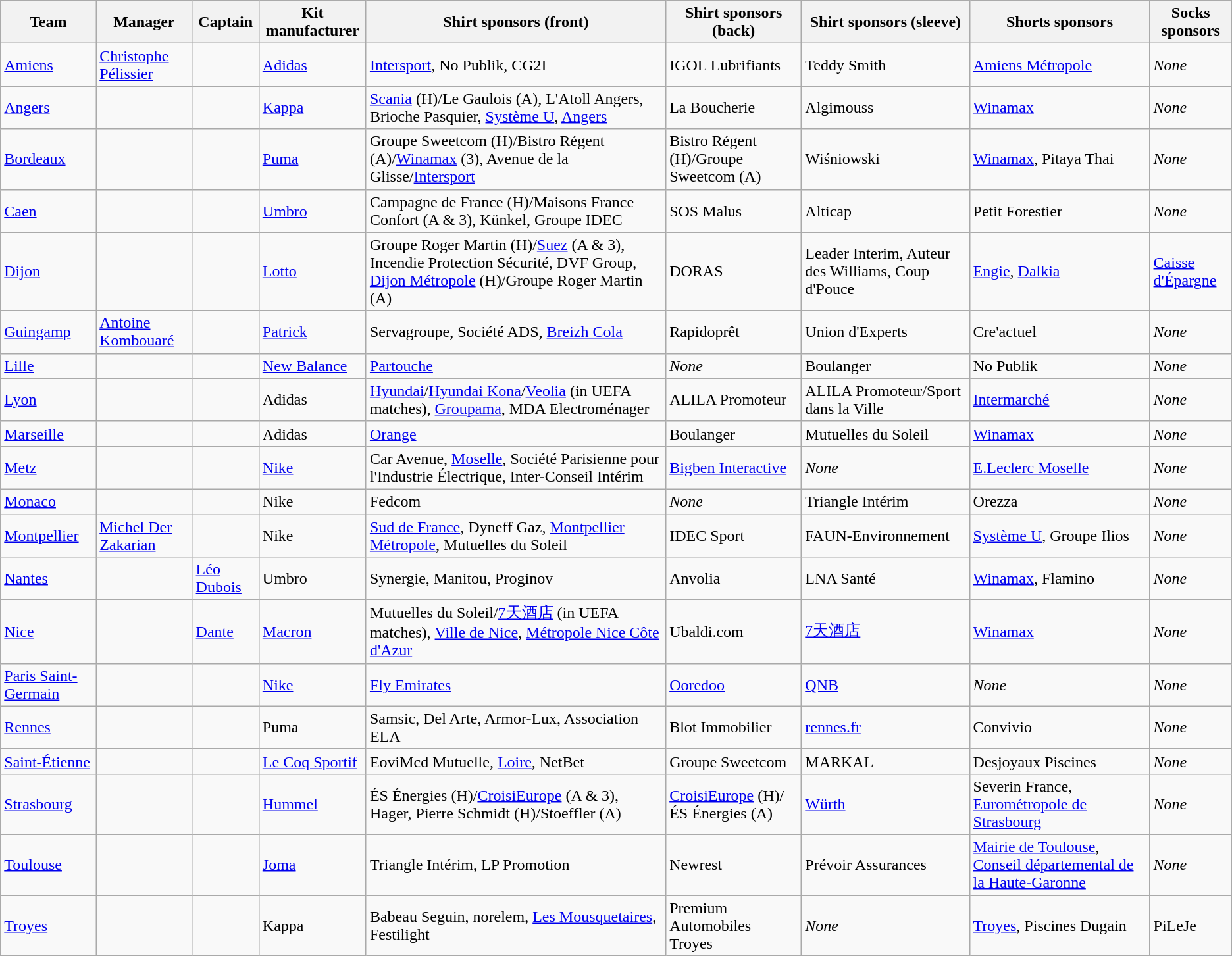<table class="wikitable sortable" style="text-align: left;">
<tr>
<th>Team</th>
<th>Manager</th>
<th>Captain</th>
<th>Kit manufacturer</th>
<th>Shirt sponsors (front)</th>
<th>Shirt sponsors (back)</th>
<th>Shirt sponsors (sleeve)</th>
<th>Shorts sponsors</th>
<th>Socks sponsors</th>
</tr>
<tr>
<td><a href='#'>Amiens</a></td>
<td> <a href='#'>Christophe Pélissier</a></td>
<td> </td>
<td><a href='#'>Adidas</a></td>
<td><a href='#'>Intersport</a>, No Publik, CG2I</td>
<td>IGOL Lubrifiants</td>
<td>Teddy Smith</td>
<td><a href='#'>Amiens Métropole</a></td>
<td><em>None</em></td>
</tr>
<tr>
<td><a href='#'>Angers</a></td>
<td> </td>
<td> </td>
<td><a href='#'>Kappa</a></td>
<td><a href='#'>Scania</a> (H)/Le Gaulois (A), L'Atoll Angers, Brioche Pasquier, <a href='#'>Système U</a>, <a href='#'>Angers</a></td>
<td>La Boucherie</td>
<td>Algimouss</td>
<td><a href='#'>Winamax</a></td>
<td><em>None</em></td>
</tr>
<tr>
<td><a href='#'>Bordeaux</a></td>
<td> </td>
<td> </td>
<td><a href='#'>Puma</a></td>
<td>Groupe Sweetcom (H)/Bistro Régent (A)/<a href='#'>Winamax</a> (3), Avenue de la Glisse/<a href='#'>Intersport</a></td>
<td>Bistro Régent (H)/Groupe Sweetcom (A)</td>
<td>Wiśniowski</td>
<td><a href='#'>Winamax</a>, Pitaya Thai</td>
<td><em>None</em></td>
</tr>
<tr>
<td><a href='#'>Caen</a></td>
<td> </td>
<td> </td>
<td><a href='#'>Umbro</a></td>
<td>Campagne de France (H)/Maisons France Confort (A & 3), Künkel, Groupe IDEC</td>
<td>SOS Malus</td>
<td>Alticap</td>
<td>Petit Forestier</td>
<td><em>None</em></td>
</tr>
<tr>
<td><a href='#'>Dijon</a></td>
<td> </td>
<td> </td>
<td><a href='#'>Lotto</a></td>
<td>Groupe Roger Martin (H)/<a href='#'>Suez</a> (A & 3), Incendie Protection Sécurité, DVF Group, <a href='#'>Dijon Métropole</a> (H)/Groupe Roger Martin (A)</td>
<td>DORAS</td>
<td>Leader Interim, Auteur des Williams, Coup d'Pouce</td>
<td><a href='#'>Engie</a>, <a href='#'>Dalkia</a></td>
<td><a href='#'>Caisse d'Épargne</a></td>
</tr>
<tr>
<td><a href='#'>Guingamp</a></td>
<td> <a href='#'>Antoine Kombouaré</a></td>
<td> </td>
<td><a href='#'>Patrick</a></td>
<td>Servagroupe, Société ADS, <a href='#'>Breizh Cola</a></td>
<td>Rapidoprêt</td>
<td>Union d'Experts</td>
<td>Cre'actuel</td>
<td><em>None</em></td>
</tr>
<tr>
<td><a href='#'>Lille</a></td>
<td> </td>
<td> </td>
<td><a href='#'>New Balance</a></td>
<td><a href='#'>Partouche</a></td>
<td><em>None</em></td>
<td>Boulanger</td>
<td>No Publik</td>
<td><em>None</em></td>
</tr>
<tr>
<td><a href='#'>Lyon</a></td>
<td> </td>
<td> </td>
<td>Adidas</td>
<td><a href='#'>Hyundai</a>/<a href='#'>Hyundai Kona</a>/<a href='#'>Veolia</a> (in UEFA matches), <a href='#'>Groupama</a>, MDA Electroménager</td>
<td>ALILA Promoteur</td>
<td>ALILA Promoteur/Sport dans la Ville</td>
<td><a href='#'>Intermarché</a></td>
<td><em>None</em></td>
</tr>
<tr>
<td><a href='#'>Marseille</a></td>
<td> </td>
<td> </td>
<td>Adidas</td>
<td><a href='#'>Orange</a></td>
<td>Boulanger</td>
<td>Mutuelles du Soleil</td>
<td><a href='#'>Winamax</a></td>
<td><em>None</em></td>
</tr>
<tr>
<td><a href='#'>Metz</a></td>
<td> </td>
<td> </td>
<td><a href='#'>Nike</a></td>
<td>Car Avenue, <a href='#'>Moselle</a>, Société Parisienne pour l'Industrie Électrique, Inter-Conseil Intérim</td>
<td><a href='#'>Bigben Interactive</a></td>
<td><em>None</em></td>
<td><a href='#'>E.Leclerc Moselle</a></td>
<td><em>None</em></td>
</tr>
<tr>
<td><a href='#'>Monaco</a></td>
<td> </td>
<td> </td>
<td>Nike</td>
<td>Fedcom</td>
<td><em>None</em></td>
<td>Triangle Intérim</td>
<td>Orezza</td>
<td><em>None</em></td>
</tr>
<tr>
<td><a href='#'>Montpellier</a></td>
<td> <a href='#'>Michel Der Zakarian</a></td>
<td> </td>
<td>Nike</td>
<td><a href='#'>Sud de France</a>, Dyneff Gaz, <a href='#'>Montpellier Métropole</a>, Mutuelles du Soleil</td>
<td>IDEC Sport</td>
<td>FAUN-Environnement</td>
<td><a href='#'>Système U</a>, Groupe Ilios</td>
<td><em>None</em></td>
</tr>
<tr>
<td><a href='#'>Nantes</a></td>
<td> </td>
<td> <a href='#'>Léo Dubois</a></td>
<td>Umbro</td>
<td>Synergie, Manitou, Proginov</td>
<td>Anvolia</td>
<td>LNA Santé</td>
<td><a href='#'>Winamax</a>, Flamino</td>
<td><em>None</em></td>
</tr>
<tr>
<td><a href='#'>Nice</a></td>
<td> </td>
<td> <a href='#'>Dante</a></td>
<td><a href='#'>Macron</a></td>
<td>Mutuelles du Soleil/<a href='#'>7天酒店</a> (in UEFA matches), <a href='#'>Ville de Nice</a>, <a href='#'>Métropole Nice Côte d'Azur</a></td>
<td>Ubaldi.com</td>
<td><a href='#'>7天酒店</a></td>
<td><a href='#'>Winamax</a></td>
<td><em>None</em></td>
</tr>
<tr>
<td><a href='#'>Paris Saint-Germain</a></td>
<td> </td>
<td> </td>
<td><a href='#'>Nike</a></td>
<td><a href='#'>Fly Emirates</a></td>
<td><a href='#'>Ooredoo</a></td>
<td><a href='#'>QNB</a></td>
<td><em>None</em></td>
<td><em>None</em></td>
</tr>
<tr>
<td><a href='#'>Rennes</a></td>
<td> </td>
<td> </td>
<td>Puma</td>
<td>Samsic, Del Arte, Armor-Lux, Association ELA</td>
<td>Blot Immobilier</td>
<td><a href='#'>rennes.fr</a></td>
<td>Convivio</td>
<td><em>None</em></td>
</tr>
<tr>
<td><a href='#'>Saint-Étienne</a></td>
<td> </td>
<td> </td>
<td><a href='#'>Le Coq Sportif</a></td>
<td>EoviMcd Mutuelle, <a href='#'>Loire</a>, NetBet</td>
<td>Groupe Sweetcom</td>
<td>MARKAL</td>
<td>Desjoyaux Piscines</td>
<td><em>None</em></td>
</tr>
<tr>
<td><a href='#'>Strasbourg</a></td>
<td> </td>
<td> </td>
<td><a href='#'>Hummel</a></td>
<td>ÉS Énergies (H)/<a href='#'>CroisiEurope</a> (A & 3), Hager, Pierre Schmidt (H)/Stoeffler (A)</td>
<td><a href='#'>CroisiEurope</a> (H)/ÉS Énergies (A)</td>
<td><a href='#'>Würth</a></td>
<td>Severin France, <a href='#'>Eurométropole de Strasbourg</a></td>
<td><em>None</em></td>
</tr>
<tr>
<td><a href='#'>Toulouse</a></td>
<td> </td>
<td> </td>
<td><a href='#'>Joma</a></td>
<td>Triangle Intérim, LP Promotion</td>
<td>Newrest</td>
<td>Prévoir Assurances</td>
<td><a href='#'>Mairie de Toulouse</a>, <a href='#'>Conseil départemental de la Haute-Garonne</a></td>
<td><em>None</em></td>
</tr>
<tr>
<td><a href='#'>Troyes</a></td>
<td> </td>
<td> </td>
<td>Kappa</td>
<td>Babeau Seguin, norelem, <a href='#'>Les Mousquetaires</a>, Festilight</td>
<td>Premium Automobiles Troyes</td>
<td><em>None</em></td>
<td><a href='#'>Troyes</a>, Piscines Dugain</td>
<td>PiLeJe</td>
</tr>
</table>
